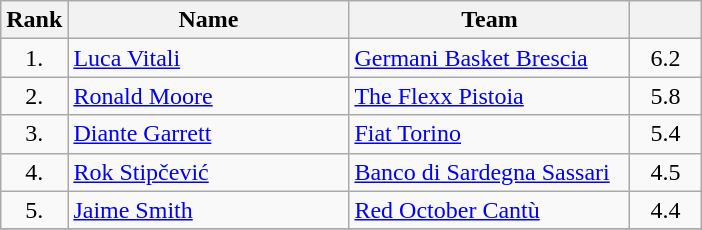<table class="wikitable" style="text-align: center;">
<tr>
<th>Rank</th>
<th width=180>Name</th>
<th width=180>Team</th>
<th width=40></th>
</tr>
<tr>
<td>1.</td>
<td align="left"> <a href='#'>Luca Vitali</a></td>
<td style="text-align:left;"><a href='#'>Germani Basket Brescia</a></td>
<td>6.2</td>
</tr>
<tr>
<td>2.</td>
<td align="left"> <a href='#'>Ronald Moore</a></td>
<td style="text-align:left;"><a href='#'>The Flexx Pistoia</a></td>
<td>5.8</td>
</tr>
<tr>
<td>3.</td>
<td align="left"> <a href='#'>Diante Garrett</a></td>
<td style="text-align:left;"><a href='#'>Fiat Torino</a></td>
<td>5.4</td>
</tr>
<tr>
<td>4.</td>
<td align="left"> <a href='#'>Rok Stipčević</a></td>
<td style="text-align:left;"><a href='#'>Banco di Sardegna Sassari</a></td>
<td>4.5</td>
</tr>
<tr>
<td>5.</td>
<td align="left"> <a href='#'>Jaime Smith</a></td>
<td style="text-align:left;"><a href='#'>Red October Cantù</a></td>
<td>4.4</td>
</tr>
<tr>
</tr>
</table>
